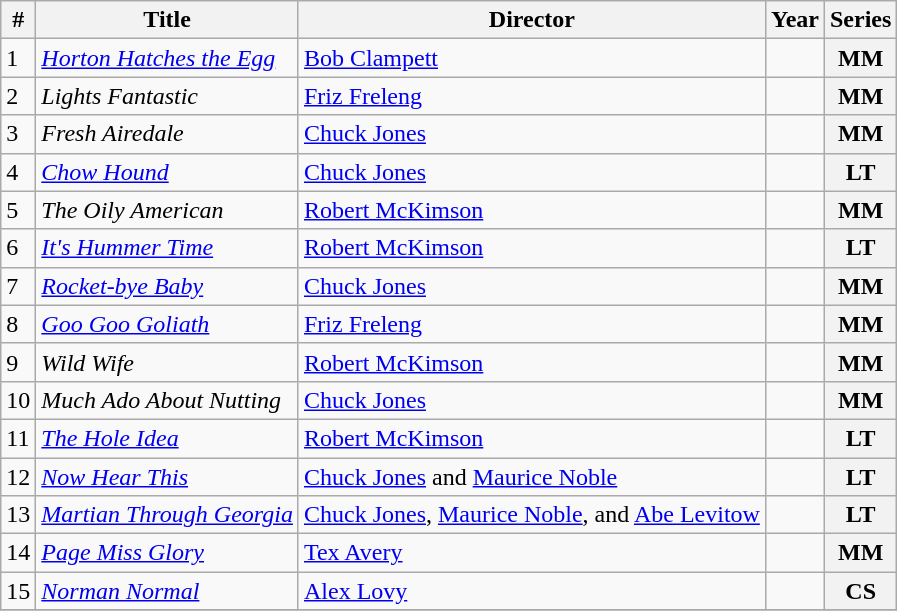<table class="wikitable sortable">
<tr>
<th>#</th>
<th>Title</th>
<th>Director</th>
<th>Year</th>
<th>Series</th>
</tr>
<tr>
<td>1</td>
<td><em><a href='#'>Horton Hatches the Egg</a></em></td>
<td><a href='#'>Bob Clampett</a></td>
<td></td>
<th>MM</th>
</tr>
<tr>
<td>2</td>
<td><em>Lights Fantastic</em></td>
<td><a href='#'>Friz Freleng</a></td>
<td></td>
<th>MM</th>
</tr>
<tr>
<td>3</td>
<td><em>Fresh Airedale</em></td>
<td><a href='#'>Chuck Jones</a></td>
<td></td>
<th>MM</th>
</tr>
<tr>
<td>4</td>
<td><em><a href='#'>Chow Hound</a></em></td>
<td><a href='#'>Chuck Jones</a></td>
<td></td>
<th>LT</th>
</tr>
<tr>
<td>5</td>
<td><em>The Oily American</em></td>
<td><a href='#'>Robert McKimson</a></td>
<td></td>
<th>MM</th>
</tr>
<tr>
<td>6</td>
<td><em><a href='#'>It's Hummer Time</a></em></td>
<td><a href='#'>Robert McKimson</a></td>
<td></td>
<th>LT</th>
</tr>
<tr>
<td>7</td>
<td><em><a href='#'>Rocket-bye Baby</a></em></td>
<td><a href='#'>Chuck Jones</a></td>
<td></td>
<th>MM</th>
</tr>
<tr>
<td>8</td>
<td><em><a href='#'>Goo Goo Goliath</a></em></td>
<td><a href='#'>Friz Freleng</a></td>
<td></td>
<th>MM</th>
</tr>
<tr>
<td>9</td>
<td><em>Wild Wife</em></td>
<td><a href='#'>Robert McKimson</a></td>
<td></td>
<th>MM</th>
</tr>
<tr>
<td>10</td>
<td><em>Much Ado About Nutting</em></td>
<td><a href='#'>Chuck Jones</a></td>
<td></td>
<th>MM</th>
</tr>
<tr>
<td>11</td>
<td><em><a href='#'>The Hole Idea</a></em></td>
<td><a href='#'>Robert McKimson</a></td>
<td></td>
<th>LT</th>
</tr>
<tr>
<td>12</td>
<td><em><a href='#'>Now Hear This</a></em></td>
<td><a href='#'>Chuck Jones</a> and <a href='#'>Maurice Noble</a></td>
<td></td>
<th>LT</th>
</tr>
<tr>
<td>13</td>
<td><em><a href='#'>Martian Through Georgia</a></em></td>
<td><a href='#'>Chuck Jones</a>, <a href='#'>Maurice Noble</a>, and <a href='#'>Abe Levitow</a></td>
<td></td>
<th>LT</th>
</tr>
<tr>
<td>14</td>
<td><em><a href='#'>Page Miss Glory</a></em></td>
<td><a href='#'>Tex Avery</a></td>
<td></td>
<th>MM</th>
</tr>
<tr>
<td>15</td>
<td><em><a href='#'>Norman Normal</a></em></td>
<td><a href='#'>Alex Lovy</a></td>
<td></td>
<th>CS</th>
</tr>
<tr>
</tr>
</table>
